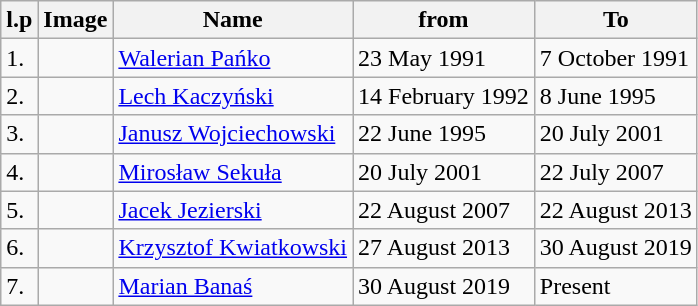<table class="wikitable">
<tr>
<th>l.p</th>
<th>Image</th>
<th>Name</th>
<th>from</th>
<th>To</th>
</tr>
<tr>
<td>1.</td>
<td></td>
<td><a href='#'>Walerian Pańko</a></td>
<td>23 May 1991</td>
<td>7 October 1991</td>
</tr>
<tr>
<td>2.</td>
<td></td>
<td><a href='#'>Lech Kaczyński</a></td>
<td>14 February 1992</td>
<td>8 June 1995</td>
</tr>
<tr>
<td>3.</td>
<td></td>
<td><a href='#'>Janusz Wojciechowski</a></td>
<td>22 June 1995</td>
<td>20 July 2001</td>
</tr>
<tr>
<td>4.</td>
<td></td>
<td><a href='#'>Mirosław Sekuła</a></td>
<td>20 July 2001</td>
<td>22 July 2007</td>
</tr>
<tr>
<td>5.</td>
<td></td>
<td><a href='#'>Jacek Jezierski</a></td>
<td>22 August 2007</td>
<td>22 August 2013</td>
</tr>
<tr>
<td>6.</td>
<td></td>
<td><a href='#'>Krzysztof Kwiatkowski</a></td>
<td>27 August 2013</td>
<td>30 August 2019</td>
</tr>
<tr>
<td>7.</td>
<td></td>
<td><a href='#'>Marian Banaś</a></td>
<td>30 August 2019</td>
<td>Present</td>
</tr>
</table>
